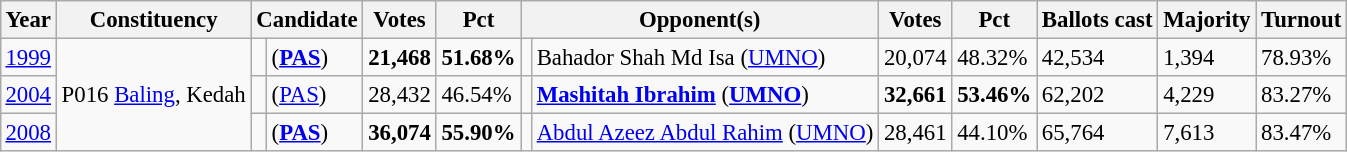<table class="wikitable" style="margin:0.5em ; font-size:95%">
<tr>
<th>Year</th>
<th>Constituency</th>
<th colspan=2>Candidate</th>
<th>Votes</th>
<th>Pct</th>
<th colspan=2>Opponent(s)</th>
<th>Votes</th>
<th>Pct</th>
<th>Ballots cast</th>
<th>Majority</th>
<th>Turnout</th>
</tr>
<tr>
<td><a href='#'>1999</a></td>
<td rowspan=3>P016 <a href='#'>Baling</a>, Kedah</td>
<td></td>
<td> (<a href='#'><strong>PAS</strong></a>)</td>
<td align="right"><strong>21,468</strong></td>
<td><strong>51.68%</strong></td>
<td></td>
<td>Bahador Shah Md Isa (<a href='#'>UMNO</a>)</td>
<td align="right">20,074</td>
<td>48.32%</td>
<td>42,534</td>
<td>1,394</td>
<td>78.93%</td>
</tr>
<tr>
<td><a href='#'>2004</a></td>
<td></td>
<td> (<a href='#'>PAS</a>)</td>
<td align="right">28,432</td>
<td>46.54%</td>
<td></td>
<td><strong><a href='#'>Mashitah Ibrahim</a></strong> (<a href='#'><strong>UMNO</strong></a>)</td>
<td align="right"><strong>32,661</strong></td>
<td><strong>53.46%</strong></td>
<td>62,202</td>
<td>4,229</td>
<td>83.27%</td>
</tr>
<tr>
<td><a href='#'>2008</a></td>
<td></td>
<td> (<a href='#'><strong>PAS</strong></a>)</td>
<td align="right"><strong>36,074</strong></td>
<td><strong>55.90%</strong></td>
<td></td>
<td><a href='#'>Abdul Azeez Abdul Rahim</a> (<a href='#'>UMNO</a>)</td>
<td align="right">28,461</td>
<td>44.10%</td>
<td>65,764</td>
<td>7,613</td>
<td>83.47%</td>
</tr>
</table>
